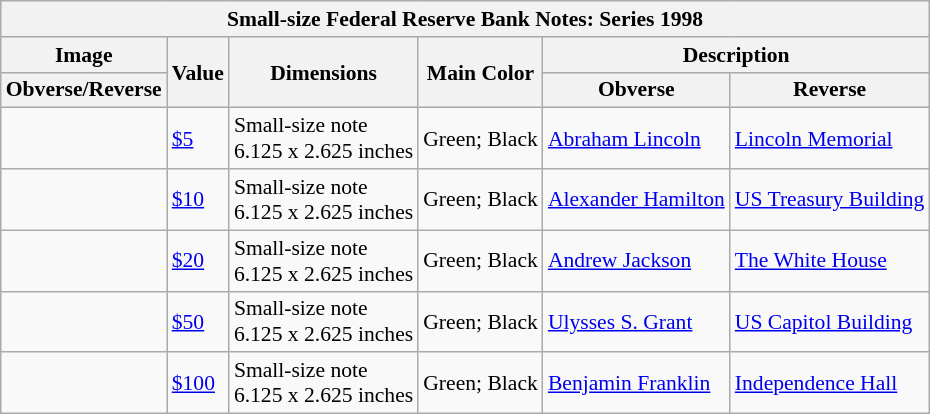<table class="wikitable" style="font-size: 90%">
<tr>
<th colspan="12">Small-size Federal Reserve Bank Notes: Series 1998</th>
</tr>
<tr>
<th colspan="1">Image</th>
<th rowspan="2">Value</th>
<th rowspan="2">Dimensions</th>
<th rowspan="2">Main Color</th>
<th colspan="2">Description</th>
</tr>
<tr>
<th>Obverse/Reverse</th>
<th>Obverse</th>
<th>Reverse</th>
</tr>
<tr>
<td align="center"></td>
<td><a href='#'>$5</a></td>
<td>Small-size note<br>6.125 x 2.625 inches </td>
<td>Green; Black</td>
<td><a href='#'>Abraham Lincoln</a></td>
<td><a href='#'>Lincoln Memorial</a></td>
</tr>
<tr>
<td align="center"></td>
<td><a href='#'>$10</a></td>
<td>Small-size note<br>6.125 x 2.625 inches </td>
<td>Green; Black</td>
<td><a href='#'>Alexander Hamilton</a></td>
<td><a href='#'>US Treasury Building</a></td>
</tr>
<tr>
<td align="center"></td>
<td><a href='#'>$20</a></td>
<td>Small-size note<br>6.125 x 2.625 inches </td>
<td>Green; Black</td>
<td><a href='#'>Andrew Jackson</a></td>
<td><a href='#'>The White House</a></td>
</tr>
<tr>
<td align="center"></td>
<td><a href='#'>$50</a></td>
<td>Small-size note<br>6.125 x 2.625 inches </td>
<td>Green; Black</td>
<td><a href='#'>Ulysses S. Grant</a></td>
<td><a href='#'>US Capitol Building</a></td>
</tr>
<tr>
<td align="center"></td>
<td><a href='#'>$100</a></td>
<td>Small-size note<br>6.125 x 2.625 inches </td>
<td>Green; Black</td>
<td><a href='#'>Benjamin Franklin</a></td>
<td><a href='#'>Independence Hall</a></td>
</tr>
</table>
